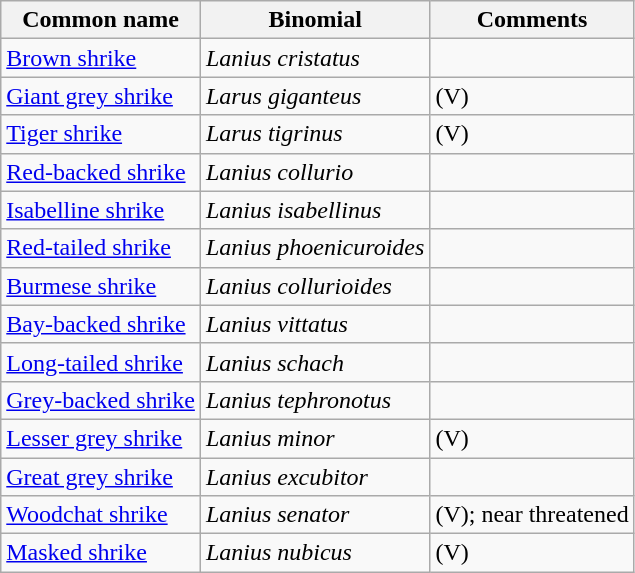<table class="wikitable">
<tr>
<th>Common name</th>
<th>Binomial</th>
<th>Comments</th>
</tr>
<tr>
<td><a href='#'>Brown shrike</a></td>
<td><em>Lanius cristatus</em></td>
<td></td>
</tr>
<tr>
<td><a href='#'>Giant grey shrike</a></td>
<td><em>Larus giganteus</em></td>
<td>(V)</td>
</tr>
<tr>
<td><a href='#'>Tiger shrike</a></td>
<td><em>Larus tigrinus</em></td>
<td>(V)</td>
</tr>
<tr>
<td><a href='#'>Red-backed shrike</a></td>
<td><em>Lanius collurio</em></td>
<td></td>
</tr>
<tr>
<td><a href='#'>Isabelline shrike</a></td>
<td><em>Lanius isabellinus</em></td>
<td></td>
</tr>
<tr>
<td><a href='#'>Red-tailed shrike</a></td>
<td><em>Lanius phoenicuroides</em></td>
<td></td>
</tr>
<tr>
<td><a href='#'>Burmese shrike</a></td>
<td><em>Lanius collurioides</em></td>
<td></td>
</tr>
<tr>
<td><a href='#'>Bay-backed shrike</a></td>
<td><em>Lanius vittatus</em></td>
<td></td>
</tr>
<tr>
<td><a href='#'>Long-tailed shrike</a></td>
<td><em>Lanius schach</em></td>
<td></td>
</tr>
<tr>
<td><a href='#'>Grey-backed shrike</a></td>
<td><em>Lanius tephronotus</em></td>
<td></td>
</tr>
<tr>
<td><a href='#'>Lesser grey shrike</a></td>
<td><em>Lanius minor</em></td>
<td>(V)</td>
</tr>
<tr>
<td><a href='#'>Great grey shrike</a></td>
<td><em>Lanius excubitor</em></td>
<td></td>
</tr>
<tr>
<td><a href='#'>Woodchat shrike</a></td>
<td><em>Lanius senator</em></td>
<td>(V); near threatened</td>
</tr>
<tr>
<td><a href='#'>Masked shrike</a></td>
<td><em>Lanius nubicus</em></td>
<td>(V)</td>
</tr>
</table>
